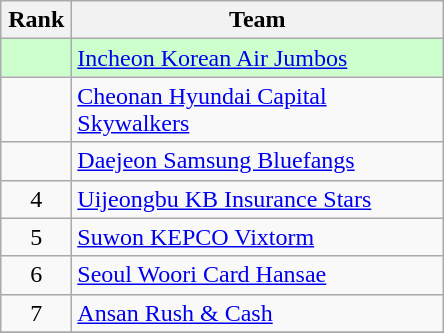<table class="wikitable" style="text-align: center;">
<tr>
<th width=40>Rank</th>
<th width=240>Team</th>
</tr>
<tr bgcolor=#ccffcc>
<td></td>
<td align=left><a href='#'>Incheon Korean Air Jumbos</a></td>
</tr>
<tr>
<td></td>
<td align=left><a href='#'>Cheonan Hyundai Capital Skywalkers</a></td>
</tr>
<tr>
<td></td>
<td align=left><a href='#'>Daejeon Samsung Bluefangs</a></td>
</tr>
<tr>
<td>4</td>
<td align=left><a href='#'>Uijeongbu KB Insurance Stars</a></td>
</tr>
<tr>
<td>5</td>
<td align=left><a href='#'>Suwon KEPCO Vixtorm</a></td>
</tr>
<tr>
<td>6</td>
<td align=left><a href='#'>Seoul Woori Card Hansae</a></td>
</tr>
<tr>
<td>7</td>
<td align=left><a href='#'>Ansan Rush & Cash</a></td>
</tr>
<tr>
</tr>
</table>
